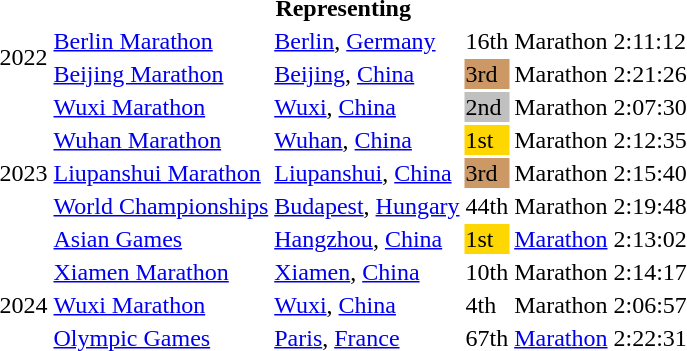<table>
<tr>
<th colspan="6">Representing </th>
</tr>
<tr>
<td rowspan=2>2022</td>
<td><a href='#'>Berlin Marathon</a></td>
<td><a href='#'>Berlin</a>, <a href='#'>Germany</a></td>
<td>16th</td>
<td>Marathon</td>
<td>2:11:12</td>
</tr>
<tr>
<td><a href='#'>Beijing Marathon</a></td>
<td><a href='#'>Beijing</a>, <a href='#'>China</a></td>
<td bgcolor="cc9966">3rd</td>
<td>Marathon</td>
<td>2:21:26</td>
</tr>
<tr>
<td rowspan=5>2023</td>
<td><a href='#'>Wuxi Marathon</a></td>
<td><a href='#'>Wuxi</a>, <a href='#'>China</a></td>
<td bgcolor=silver>2nd</td>
<td>Marathon</td>
<td>2:07:30</td>
</tr>
<tr>
<td><a href='#'>Wuhan Marathon</a></td>
<td><a href='#'>Wuhan</a>, <a href='#'>China</a></td>
<td bgcolor=gold>1st</td>
<td>Marathon</td>
<td>2:12:35</td>
</tr>
<tr>
<td><a href='#'>Liupanshui Marathon</a></td>
<td><a href='#'>Liupanshui</a>, <a href='#'>China</a></td>
<td bgcolor="cc9966">3rd</td>
<td>Marathon</td>
<td>2:15:40</td>
</tr>
<tr>
<td><a href='#'>World Championships</a></td>
<td><a href='#'>Budapest</a>, <a href='#'>Hungary</a></td>
<td>44th</td>
<td>Marathon</td>
<td>2:19:48</td>
</tr>
<tr>
<td><a href='#'>Asian Games</a></td>
<td><a href='#'>Hangzhou</a>, <a href='#'>China</a></td>
<td bgcolor=gold>1st</td>
<td><a href='#'>Marathon</a></td>
<td>2:13:02</td>
</tr>
<tr>
<td rowspan=3>2024</td>
<td><a href='#'>Xiamen Marathon</a></td>
<td><a href='#'>Xiamen</a>, <a href='#'>China</a></td>
<td>10th</td>
<td>Marathon</td>
<td>2:14:17</td>
</tr>
<tr>
<td><a href='#'>Wuxi Marathon</a></td>
<td><a href='#'>Wuxi</a>, <a href='#'>China</a></td>
<td>4th</td>
<td>Marathon</td>
<td>2:06:57</td>
</tr>
<tr>
<td><a href='#'>Olympic Games</a></td>
<td><a href='#'>Paris</a>, <a href='#'>France</a></td>
<td>67th</td>
<td><a href='#'>Marathon</a></td>
<td>2:22:31</td>
</tr>
</table>
